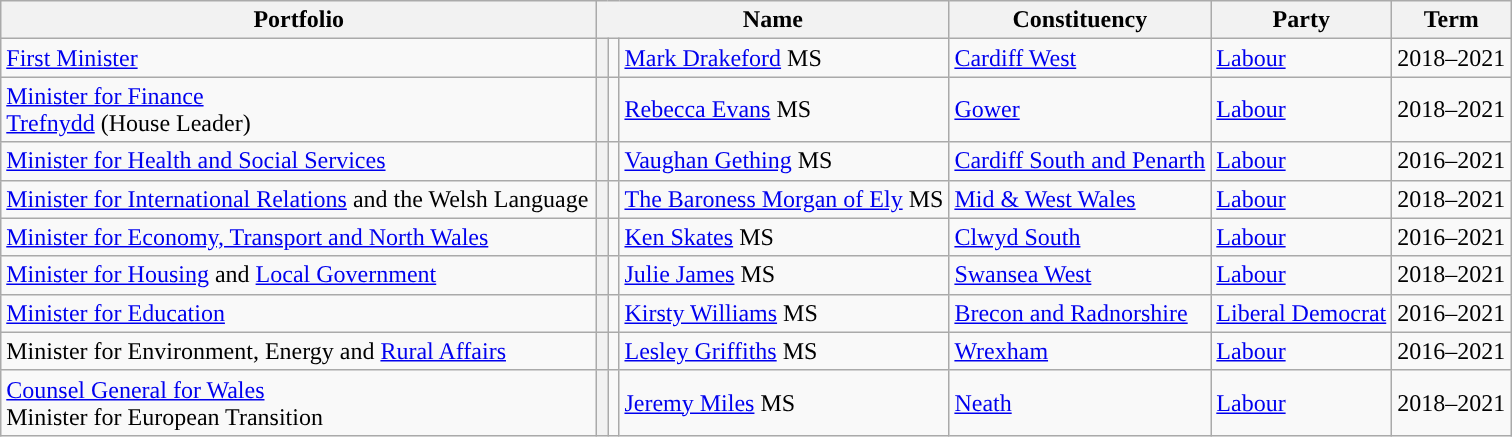<table class="wikitable">
<tr>
<th style="width: 390px">Portfolio</th>
<th colspan="3">Name</th>
<th>Constituency</th>
<th>Party</th>
<th>Term</th>
</tr>
<tr>
<td><a href='#'>First Minister</a></td>
<th style="background-color: "></th>
<td></td>
<td><a href='#'>Mark Drakeford</a> MS</td>
<td><a href='#'>Cardiff West</a></td>
<td><a href='#'>Labour</a></td>
<td>2018–2021</td>
</tr>
<tr>
<td><a href='#'>Minister for Finance</a><br><a href='#'>Trefnydd</a> (House Leader)</td>
<th style="background-color: "></th>
<td></td>
<td><a href='#'>Rebecca Evans</a> MS</td>
<td><a href='#'>Gower</a></td>
<td><a href='#'>Labour</a></td>
<td>2018–2021</td>
</tr>
<tr>
<td><a href='#'>Minister for Health and Social Services</a></td>
<th style="background-color: "></th>
<td></td>
<td><a href='#'>Vaughan Gething</a> MS</td>
<td><a href='#'>Cardiff South and Penarth</a></td>
<td><a href='#'>Labour</a></td>
<td>2016–2021</td>
</tr>
<tr>
<td><a href='#'>Minister for International Relations</a> and the Welsh Language</td>
<th style="background-color: "></th>
<td></td>
<td><a href='#'>The Baroness Morgan of Ely</a> MS</td>
<td><a href='#'>Mid & West Wales</a></td>
<td><a href='#'>Labour</a></td>
<td>2018–2021</td>
</tr>
<tr>
<td><a href='#'>Minister for Economy, Transport and North Wales</a></td>
<th style="background-color: "></th>
<td></td>
<td><a href='#'>Ken Skates</a> MS</td>
<td><a href='#'>Clwyd South</a></td>
<td><a href='#'>Labour</a></td>
<td>2016–2021</td>
</tr>
<tr>
<td><a href='#'>Minister for Housing</a> and <a href='#'>Local Government</a></td>
<th style="background-color: "></th>
<td></td>
<td><a href='#'>Julie James</a> MS</td>
<td><a href='#'>Swansea West</a></td>
<td><a href='#'>Labour</a></td>
<td>2018–2021</td>
</tr>
<tr>
<td><a href='#'>Minister for Education</a></td>
<th style="background-color: "></th>
<td></td>
<td><a href='#'>Kirsty Williams</a> MS</td>
<td><a href='#'>Brecon and Radnorshire</a></td>
<td><a href='#'>Liberal Democrat</a></td>
<td>2016–2021</td>
</tr>
<tr>
<td>Minister for Environment, Energy and <a href='#'>Rural Affairs</a></td>
<th style="background-color: "></th>
<td></td>
<td><a href='#'>Lesley Griffiths</a> MS</td>
<td><a href='#'>Wrexham</a></td>
<td><a href='#'>Labour</a></td>
<td>2016–2021</td>
</tr>
<tr>
<td><a href='#'>Counsel General for Wales</a><br>Minister for European Transition</td>
<th style="background-color: "></th>
<td></td>
<td><a href='#'>Jeremy Miles</a> MS</td>
<td><a href='#'>Neath</a></td>
<td><a href='#'>Labour</a></td>
<td>2018–2021</td>
</tr>
</table>
